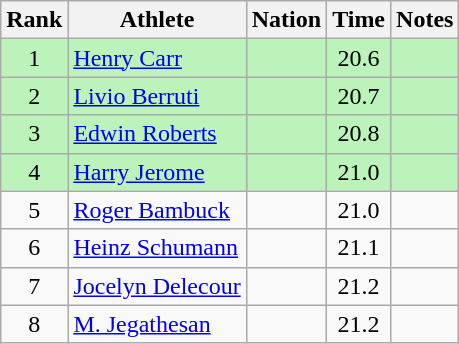<table class="wikitable sortable" style="text-align:center">
<tr>
<th>Rank</th>
<th>Athlete</th>
<th>Nation</th>
<th>Time</th>
<th>Notes</th>
</tr>
<tr bgcolor=bbf3bb>
<td>1</td>
<td align=left><a href='#'>Henry Carr</a></td>
<td align=left></td>
<td>20.6</td>
<td></td>
</tr>
<tr bgcolor=bbf3bb>
<td>2</td>
<td align=left><a href='#'>Livio Berruti</a></td>
<td align=left></td>
<td>20.7</td>
<td></td>
</tr>
<tr bgcolor=bbf3bb>
<td>3</td>
<td align=left><a href='#'>Edwin Roberts</a></td>
<td align=left></td>
<td>20.8</td>
<td></td>
</tr>
<tr bgcolor=bbf3bb>
<td>4</td>
<td align=left><a href='#'>Harry Jerome</a></td>
<td align=left></td>
<td>21.0</td>
<td></td>
</tr>
<tr>
<td>5</td>
<td align=left><a href='#'>Roger Bambuck</a></td>
<td align=left></td>
<td>21.0</td>
<td></td>
</tr>
<tr>
<td>6</td>
<td align=left><a href='#'>Heinz Schumann</a></td>
<td align=left></td>
<td>21.1</td>
<td></td>
</tr>
<tr>
<td>7</td>
<td align=left><a href='#'>Jocelyn Delecour</a></td>
<td align=left></td>
<td>21.2</td>
<td></td>
</tr>
<tr>
<td>8</td>
<td align=left><a href='#'>M. Jegathesan</a></td>
<td align=left></td>
<td>21.2</td>
<td></td>
</tr>
</table>
